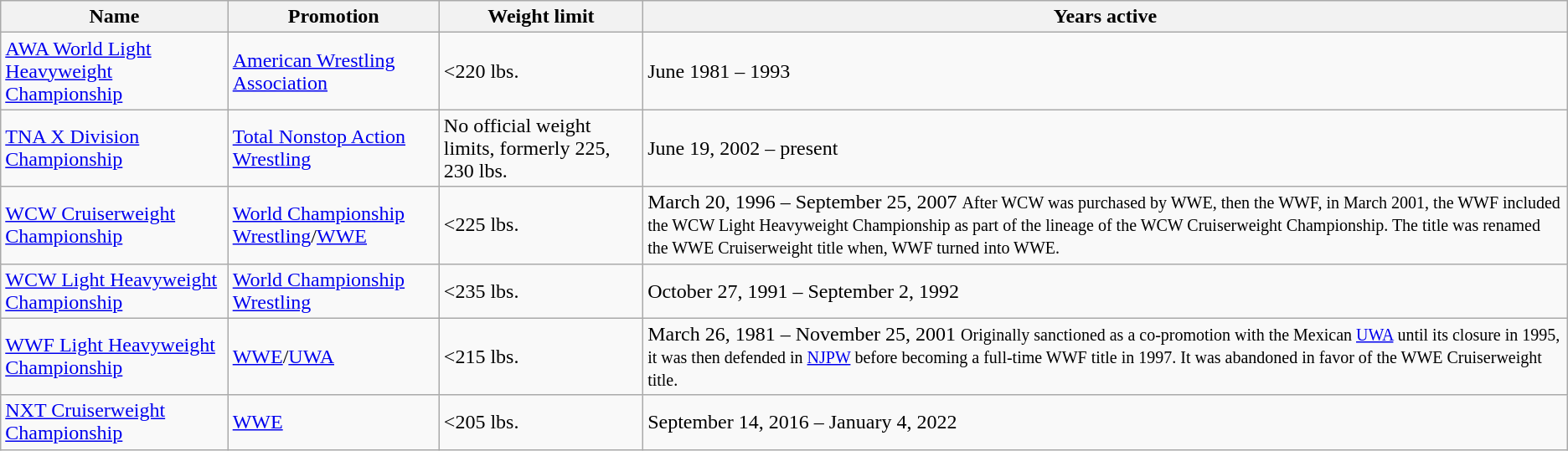<table class="wikitable sortable">
<tr>
<th>Name</th>
<th>Promotion</th>
<th>Weight limit</th>
<th>Years active</th>
</tr>
<tr>
<td><a href='#'>AWA World Light Heavyweight Championship</a></td>
<td><a href='#'>American Wrestling Association</a></td>
<td><220 lbs.</td>
<td>June 1981 – 1993</td>
</tr>
<tr>
<td><a href='#'>TNA X Division Championship</a></td>
<td><a href='#'>Total Nonstop Action Wrestling</a></td>
<td>No official weight limits, formerly 225, 230 lbs.</td>
<td>June 19, 2002 – present</td>
</tr>
<tr>
<td><a href='#'>WCW Cruiserweight Championship</a></td>
<td><a href='#'>World Championship Wrestling</a>/<a href='#'>WWE</a></td>
<td><225 lbs.</td>
<td>March 20, 1996 – September 25, 2007 <small>After WCW was purchased by WWE, then the WWF, in March 2001, the WWF included the WCW Light Heavyweight Championship as part of the lineage of the WCW Cruiserweight Championship. The title was renamed the WWE Cruiserweight title when, WWF turned into WWE.</small></td>
</tr>
<tr>
<td><a href='#'>WCW Light Heavyweight Championship</a></td>
<td><a href='#'>World Championship Wrestling</a></td>
<td><235 lbs.</td>
<td>October 27, 1991 – September 2, 1992</td>
</tr>
<tr>
<td><a href='#'>WWF Light Heavyweight Championship</a></td>
<td><a href='#'>WWE</a>/<a href='#'>UWA</a></td>
<td><215 lbs.</td>
<td>March 26, 1981 – November 25, 2001 <small>Originally sanctioned as a co-promotion with the Mexican <a href='#'>UWA</a> until its closure in 1995, it was then defended in <a href='#'>NJPW</a> before becoming a full-time WWF title in 1997. It was abandoned in favor of the WWE Cruiserweight title.</small></td>
</tr>
<tr>
<td><a href='#'>NXT Cruiserweight Championship</a></td>
<td><a href='#'>WWE</a></td>
<td><205 lbs.</td>
<td>September 14, 2016 – January 4, 2022</td>
</tr>
</table>
